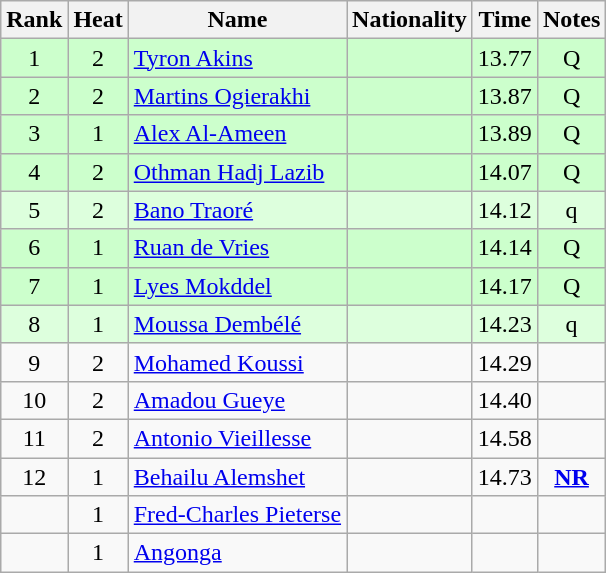<table class="wikitable sortable" style="text-align:center">
<tr>
<th>Rank</th>
<th>Heat</th>
<th>Name</th>
<th>Nationality</th>
<th>Time</th>
<th>Notes</th>
</tr>
<tr bgcolor=ccffcc>
<td>1</td>
<td>2</td>
<td align=left><a href='#'>Tyron Akins</a></td>
<td align=left></td>
<td>13.77</td>
<td>Q</td>
</tr>
<tr bgcolor=ccffcc>
<td>2</td>
<td>2</td>
<td align=left><a href='#'>Martins Ogierakhi</a></td>
<td align=left></td>
<td>13.87</td>
<td>Q</td>
</tr>
<tr bgcolor=ccffcc>
<td>3</td>
<td>1</td>
<td align=left><a href='#'>Alex Al-Ameen</a></td>
<td align=left></td>
<td>13.89</td>
<td>Q</td>
</tr>
<tr bgcolor=ccffcc>
<td>4</td>
<td>2</td>
<td align=left><a href='#'>Othman Hadj Lazib</a></td>
<td align=left></td>
<td>14.07</td>
<td>Q</td>
</tr>
<tr bgcolor=ddffdd>
<td>5</td>
<td>2</td>
<td align=left><a href='#'>Bano Traoré</a></td>
<td align=left></td>
<td>14.12</td>
<td>q</td>
</tr>
<tr bgcolor=ccffcc>
<td>6</td>
<td>1</td>
<td align=left><a href='#'>Ruan de Vries</a></td>
<td align=left></td>
<td>14.14</td>
<td>Q</td>
</tr>
<tr bgcolor=ccffcc>
<td>7</td>
<td>1</td>
<td align=left><a href='#'>Lyes Mokddel</a></td>
<td align=left></td>
<td>14.17</td>
<td>Q</td>
</tr>
<tr bgcolor=ddffdd>
<td>8</td>
<td>1</td>
<td align=left><a href='#'>Moussa Dembélé</a></td>
<td align=left></td>
<td>14.23</td>
<td>q</td>
</tr>
<tr>
<td>9</td>
<td>2</td>
<td align=left><a href='#'>Mohamed Koussi</a></td>
<td align=left></td>
<td>14.29</td>
<td></td>
</tr>
<tr>
<td>10</td>
<td>2</td>
<td align=left><a href='#'>Amadou Gueye</a></td>
<td align=left></td>
<td>14.40</td>
<td></td>
</tr>
<tr>
<td>11</td>
<td>2</td>
<td align=left><a href='#'>Antonio Vieillesse</a></td>
<td align=left></td>
<td>14.58</td>
<td></td>
</tr>
<tr>
<td>12</td>
<td>1</td>
<td align=left><a href='#'>Behailu Alemshet</a></td>
<td align=left></td>
<td>14.73</td>
<td><strong><a href='#'>NR</a></strong></td>
</tr>
<tr>
<td></td>
<td>1</td>
<td align=left><a href='#'>Fred-Charles Pieterse</a></td>
<td align=left></td>
<td></td>
<td></td>
</tr>
<tr>
<td></td>
<td>1</td>
<td align=left><a href='#'>Angonga</a></td>
<td align=left></td>
<td></td>
<td></td>
</tr>
</table>
